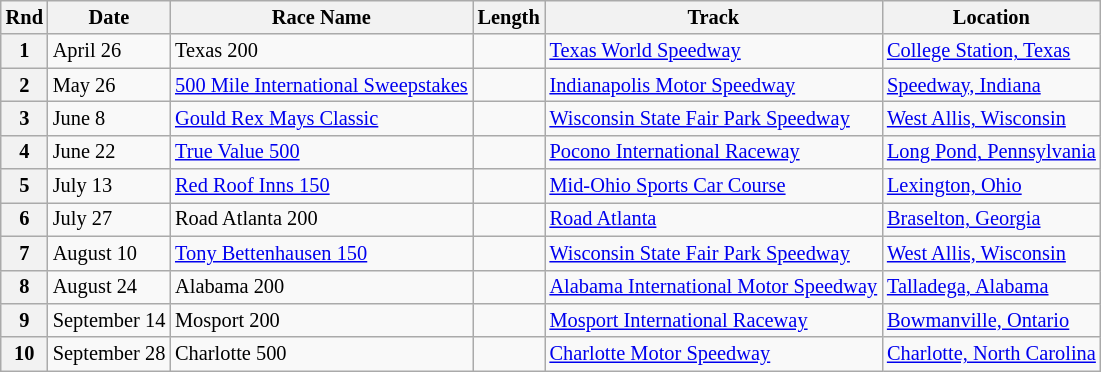<table class="wikitable" style="font-size:85%">
<tr>
<th>Rnd</th>
<th>Date</th>
<th>Race Name</th>
<th>Length</th>
<th>Track</th>
<th>Location</th>
</tr>
<tr>
<th>1</th>
<td>April 26</td>
<td>Texas 200</td>
<td></td>
<td> <a href='#'>Texas World Speedway</a></td>
<td><a href='#'>College Station, Texas</a></td>
</tr>
<tr>
<th>2</th>
<td>May 26</td>
<td><a href='#'>500 Mile International Sweepstakes</a></td>
<td></td>
<td> <a href='#'>Indianapolis Motor Speedway</a></td>
<td><a href='#'>Speedway, Indiana</a></td>
</tr>
<tr>
<th>3</th>
<td>June 8</td>
<td><a href='#'>Gould Rex Mays Classic</a></td>
<td></td>
<td> <a href='#'>Wisconsin State Fair Park Speedway</a></td>
<td><a href='#'>West Allis, Wisconsin</a></td>
</tr>
<tr>
<th>4</th>
<td>June 22</td>
<td><a href='#'>True Value 500</a></td>
<td></td>
<td> <a href='#'>Pocono International Raceway</a></td>
<td><a href='#'>Long Pond, Pennsylvania</a></td>
</tr>
<tr>
<th>5</th>
<td>July 13</td>
<td><a href='#'>Red Roof Inns 150</a></td>
<td></td>
<td> <a href='#'>Mid-Ohio Sports Car Course</a></td>
<td><a href='#'>Lexington, Ohio</a></td>
</tr>
<tr>
<th>6</th>
<td>July 27</td>
<td>Road Atlanta 200</td>
<td></td>
<td> <a href='#'>Road Atlanta</a></td>
<td><a href='#'>Braselton, Georgia</a></td>
</tr>
<tr>
<th>7</th>
<td>August 10</td>
<td><a href='#'>Tony Bettenhausen 150</a></td>
<td></td>
<td> <a href='#'>Wisconsin State Fair Park Speedway</a></td>
<td><a href='#'>West Allis, Wisconsin</a></td>
</tr>
<tr>
<th>8</th>
<td>August 24</td>
<td>Alabama 200</td>
<td></td>
<td> <a href='#'>Alabama International Motor Speedway</a></td>
<td><a href='#'>Talladega, Alabama</a></td>
</tr>
<tr>
<th>9</th>
<td>September 14</td>
<td>Mosport 200</td>
<td></td>
<td> <a href='#'>Mosport International Raceway</a></td>
<td><a href='#'>Bowmanville, Ontario</a></td>
</tr>
<tr>
<th>10</th>
<td>September 28</td>
<td>Charlotte 500</td>
<td></td>
<td> <a href='#'>Charlotte Motor Speedway</a></td>
<td><a href='#'>Charlotte, North Carolina</a></td>
</tr>
</table>
